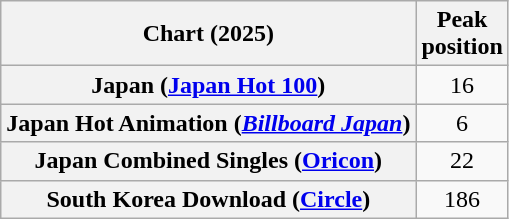<table class="wikitable sortable plainrowheaders" style="text-align:center">
<tr>
<th scope="col">Chart (2025)</th>
<th scope="col">Peak<br>position</th>
</tr>
<tr>
<th scope="row">Japan (<a href='#'>Japan Hot 100</a>)</th>
<td>16</td>
</tr>
<tr>
<th scope="row">Japan Hot Animation (<em><a href='#'>Billboard Japan</a></em>)</th>
<td>6</td>
</tr>
<tr>
<th scope="row">Japan Combined Singles (<a href='#'>Oricon</a>)</th>
<td>22</td>
</tr>
<tr>
<th scope="row">South Korea Download (<a href='#'>Circle</a>)</th>
<td>186</td>
</tr>
</table>
